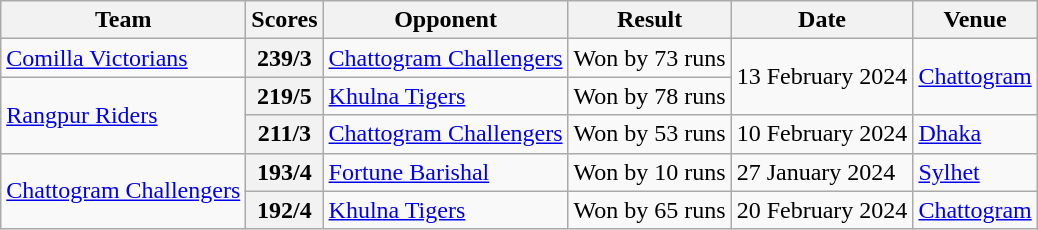<table class="wikitable">
<tr>
<th>Team</th>
<th>Scores</th>
<th>Opponent</th>
<th>Result</th>
<th>Date</th>
<th>Venue</th>
</tr>
<tr>
<td><a href='#'>Comilla Victorians</a></td>
<th>239/3</th>
<td><a href='#'>Chattogram Challengers</a></td>
<td>Won by 73 runs</td>
<td rowspan="2">13 February 2024</td>
<td rowspan="2"><a href='#'>Chattogram</a></td>
</tr>
<tr>
<td rowspan="2"><a href='#'>Rangpur Riders</a></td>
<th>219/5</th>
<td><a href='#'>Khulna Tigers</a></td>
<td>Won by 78 runs</td>
</tr>
<tr>
<th>211/3</th>
<td><a href='#'>Chattogram Challengers</a></td>
<td>Won by 53 runs</td>
<td>10 February 2024</td>
<td><a href='#'>Dhaka</a></td>
</tr>
<tr>
<td rowspan="2"><a href='#'>Chattogram Challengers</a></td>
<th>193/4</th>
<td><a href='#'>Fortune Barishal</a></td>
<td>Won by 10 runs</td>
<td>27 January  2024</td>
<td><a href='#'>Sylhet</a></td>
</tr>
<tr>
<th>192/4</th>
<td><a href='#'>Khulna Tigers</a></td>
<td>Won by 65 runs</td>
<td>20 February 2024</td>
<td><a href='#'>Chattogram</a></td>
</tr>
</table>
